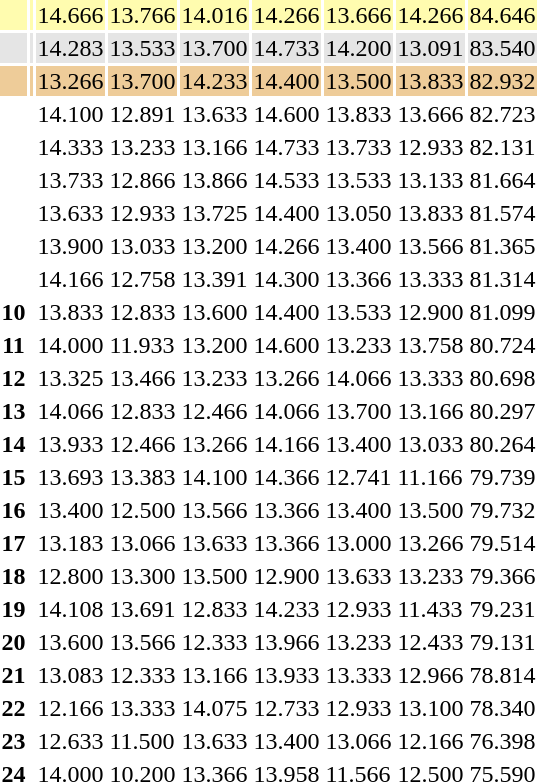<table>
<tr bgcolor=fffcaf>
<th scope=row style="text-align:center"></th>
<td align=left></td>
<td>14.666</td>
<td>13.766</td>
<td>14.016</td>
<td>14.266</td>
<td>13.666</td>
<td>14.266</td>
<td>84.646</td>
</tr>
<tr style="background: #e5e5e5">
<th scope=row style="text-align:center"></th>
<td align=left></td>
<td>14.283</td>
<td>13.533</td>
<td>13.700</td>
<td>14.733</td>
<td>14.200</td>
<td>13.091</td>
<td>83.540</td>
</tr>
<tr style="background: #eecc99">
<th scope=row style="text-align:center"></th>
<td align=left></td>
<td>13.266</td>
<td>13.700</td>
<td>14.233</td>
<td>14.400</td>
<td>13.500</td>
<td>13.833</td>
<td>82.932</td>
</tr>
<tr>
<th scope=row style="text-align:center"></th>
<td align=left></td>
<td>14.100</td>
<td>12.891</td>
<td>13.633</td>
<td>14.600</td>
<td>13.833</td>
<td>13.666</td>
<td>82.723</td>
</tr>
<tr>
<th scope=row style="text-align:center"></th>
<td align=left></td>
<td>14.333</td>
<td>13.233</td>
<td>13.166</td>
<td>14.733</td>
<td>13.733</td>
<td>12.933</td>
<td>82.131</td>
</tr>
<tr>
<th scope=row style="text-align:center"></th>
<td align=left></td>
<td>13.733</td>
<td>12.866</td>
<td>13.866</td>
<td>14.533</td>
<td>13.533</td>
<td>13.133</td>
<td>81.664</td>
</tr>
<tr>
<th scope=row style="text-align:center"></th>
<td align=left></td>
<td>13.633</td>
<td>12.933</td>
<td>13.725</td>
<td>14.400</td>
<td>13.050</td>
<td>13.833</td>
<td>81.574</td>
</tr>
<tr>
<th scope=row style="text-align:center"></th>
<td align=left></td>
<td>13.900</td>
<td>13.033</td>
<td>13.200</td>
<td>14.266</td>
<td>13.400</td>
<td>13.566</td>
<td>81.365</td>
</tr>
<tr>
<th scope=row style="text-align:center"></th>
<td align=left></td>
<td>14.166</td>
<td>12.758</td>
<td>13.391</td>
<td>14.300</td>
<td>13.366</td>
<td>13.333</td>
<td>81.314</td>
</tr>
<tr>
<th scope=row style="text-align:center">10</th>
<td align=left></td>
<td>13.833</td>
<td>12.833</td>
<td>13.600</td>
<td>14.400</td>
<td>13.533</td>
<td>12.900</td>
<td>81.099</td>
</tr>
<tr>
<th scope=row style="text-align:center">11</th>
<td align=left></td>
<td>14.000</td>
<td>11.933</td>
<td>13.200</td>
<td>14.600</td>
<td>13.233</td>
<td>13.758</td>
<td>80.724</td>
</tr>
<tr>
<th scope=row style="text-align:center">12</th>
<td align=left></td>
<td>13.325</td>
<td>13.466</td>
<td>13.233</td>
<td>13.266</td>
<td>14.066</td>
<td>13.333</td>
<td>80.698</td>
</tr>
<tr>
<th scope=row style="text-align:center">13</th>
<td align=left></td>
<td>14.066</td>
<td>12.833</td>
<td>12.466</td>
<td>14.066</td>
<td>13.700</td>
<td>13.166</td>
<td>80.297</td>
</tr>
<tr>
<th scope=row style="text-align:center">14</th>
<td align=left></td>
<td>13.933</td>
<td>12.466</td>
<td>13.266</td>
<td>14.166</td>
<td>13.400</td>
<td>13.033</td>
<td>80.264</td>
</tr>
<tr>
<th scope=row style="text-align:center">15</th>
<td align=left></td>
<td>13.693</td>
<td>13.383</td>
<td>14.100</td>
<td>14.366</td>
<td>12.741</td>
<td>11.166</td>
<td>79.739</td>
</tr>
<tr>
<th scope=row style="text-align:center">16</th>
<td align=left></td>
<td>13.400</td>
<td>12.500</td>
<td>13.566</td>
<td>13.366</td>
<td>13.400</td>
<td>13.500</td>
<td>79.732</td>
</tr>
<tr>
<th scope=row style="text-align:center">17</th>
<td align=left></td>
<td>13.183</td>
<td>13.066</td>
<td>13.633</td>
<td>13.366</td>
<td>13.000</td>
<td>13.266</td>
<td>79.514</td>
</tr>
<tr>
<th scope=row style="text-align:center">18</th>
<td align=left></td>
<td>12.800</td>
<td>13.300</td>
<td>13.500</td>
<td>12.900</td>
<td>13.633</td>
<td>13.233</td>
<td>79.366</td>
</tr>
<tr>
<th scope=row style="text-align:center">19</th>
<td align=left></td>
<td>14.108</td>
<td>13.691</td>
<td>12.833</td>
<td>14.233</td>
<td>12.933</td>
<td>11.433</td>
<td>79.231</td>
</tr>
<tr>
<th scope=row style="text-align:center">20</th>
<td align=left></td>
<td>13.600</td>
<td>13.566</td>
<td>12.333</td>
<td>13.966</td>
<td>13.233</td>
<td>12.433</td>
<td>79.131</td>
</tr>
<tr>
<th scope=row style="text-align:center">21</th>
<td align=left></td>
<td>13.083</td>
<td>12.333</td>
<td>13.166</td>
<td>13.933</td>
<td>13.333</td>
<td>12.966</td>
<td>78.814</td>
</tr>
<tr>
<th scope=row style="text-align:center">22</th>
<td align=left></td>
<td>12.166</td>
<td>13.333</td>
<td>14.075</td>
<td>12.733</td>
<td>12.933</td>
<td>13.100</td>
<td>78.340</td>
</tr>
<tr>
<th scope=row style="text-align:center">23</th>
<td align=left></td>
<td>12.633</td>
<td>11.500</td>
<td>13.633</td>
<td>13.400</td>
<td>13.066</td>
<td>12.166</td>
<td>76.398</td>
</tr>
<tr>
<th scope=row style="text-align:center">24</th>
<td align=left></td>
<td>14.000</td>
<td>10.200</td>
<td>13.366</td>
<td>13.958</td>
<td>11.566</td>
<td>12.500</td>
<td>75.590</td>
</tr>
</table>
